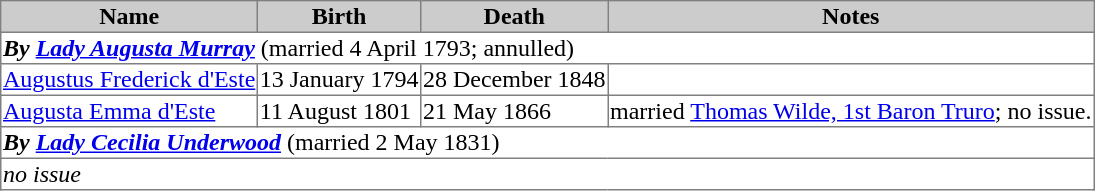<table border=1 style="border-collapse: collapse;">
<tr style="background:#ccc;">
<th>Name</th>
<th>Birth</th>
<th>Death</th>
<th>Notes</th>
</tr>
<tr>
<td colspan=4><strong><em>By <a href='#'>Lady Augusta Murray</a></em></strong> (married 4 April 1793; annulled)</td>
</tr>
<tr>
<td><a href='#'>Augustus Frederick d'Este</a></td>
<td>13 January 1794</td>
<td>28 December 1848</td>
<td></td>
</tr>
<tr>
<td><a href='#'>Augusta Emma d'Este</a></td>
<td>11 August 1801</td>
<td>21 May 1866</td>
<td>married <a href='#'>Thomas Wilde, 1st Baron Truro</a>; no issue.</td>
</tr>
<tr>
<td colspan=4><strong><em>By <a href='#'>Lady Cecilia Underwood</a></em></strong> (married 2 May 1831)</td>
</tr>
<tr>
<td colspan=4><em>no issue</em></td>
</tr>
</table>
